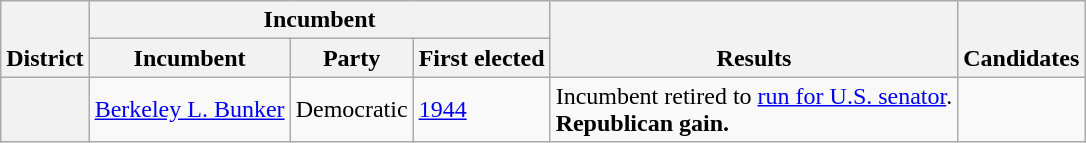<table class=wikitable>
<tr valign=bottom>
<th rowspan=2>District</th>
<th colspan=3>Incumbent</th>
<th rowspan=2>Results</th>
<th rowspan=2>Candidates</th>
</tr>
<tr>
<th>Incumbent</th>
<th>Party</th>
<th>First elected</th>
</tr>
<tr>
<th></th>
<td><a href='#'>Berkeley L. Bunker</a></td>
<td>Democratic</td>
<td><a href='#'>1944</a></td>
<td>Incumbent retired to <a href='#'>run for U.S. senator</a>.<br><strong>Republican gain.</strong></td>
<td nowrap></td>
</tr>
</table>
